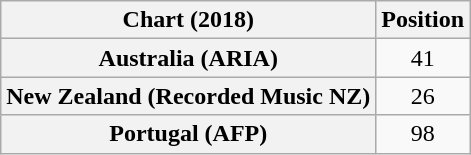<table class="wikitable sortable plainrowheaders" style="text-align:center">
<tr>
<th scope="col">Chart (2018)</th>
<th scope="col">Position</th>
</tr>
<tr>
<th scope="row">Australia (ARIA)</th>
<td>41</td>
</tr>
<tr>
<th scope="row">New Zealand (Recorded Music NZ)</th>
<td>26</td>
</tr>
<tr>
<th scope="row">Portugal (AFP)</th>
<td>98</td>
</tr>
</table>
